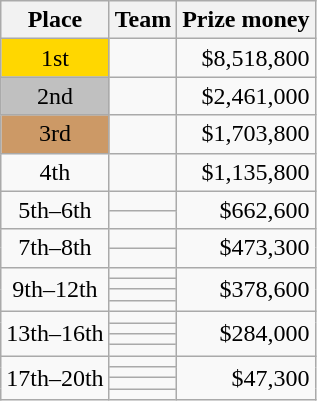<table class="wikitable">
<tr>
<th scope="col">Place</th>
<th scope="col">Team</th>
<th scope="col">Prize money</th>
</tr>
<tr>
<td style="text-align:center; background:gold;">1st</td>
<td></td>
<td style="text-align:right">$8,518,800</td>
</tr>
<tr>
<td style="text-align:center; background:silver;">2nd</td>
<td></td>
<td style="text-align:right">$2,461,000</td>
</tr>
<tr>
<td style="text-align:center; background:#c96;">3rd</td>
<td></td>
<td style="text-align:right">$1,703,800</td>
</tr>
<tr>
<td style="text-align:center">4th</td>
<td></td>
<td style="text-align:right">$1,135,800</td>
</tr>
<tr>
<td style="text-align:center" rowspan="2">5th–6th</td>
<td></td>
<td rowspan="2" style="text-align:right">$662,600</td>
</tr>
<tr>
<td></td>
</tr>
<tr>
<td style="text-align:center" rowspan="2">7th–8th</td>
<td></td>
<td rowspan="2" style="text-align:right">$473,300</td>
</tr>
<tr>
<td></td>
</tr>
<tr>
<td style="text-align:center" rowspan="4">9th–12th</td>
<td></td>
<td rowspan="4" style="text-align:right">$378,600</td>
</tr>
<tr>
<td></td>
</tr>
<tr>
<td></td>
</tr>
<tr>
<td></td>
</tr>
<tr>
<td style="text-align:center" rowspan="4">13th–16th</td>
<td></td>
<td rowspan="4" style="text-align:right">$284,000</td>
</tr>
<tr>
<td></td>
</tr>
<tr>
<td></td>
</tr>
<tr>
<td></td>
</tr>
<tr>
<td style="text-align:center" rowspan="4">17th–20th</td>
<td></td>
<td rowspan="4" style="text-align:right">$47,300</td>
</tr>
<tr>
<td></td>
</tr>
<tr>
<td></td>
</tr>
<tr>
<td></td>
</tr>
</table>
